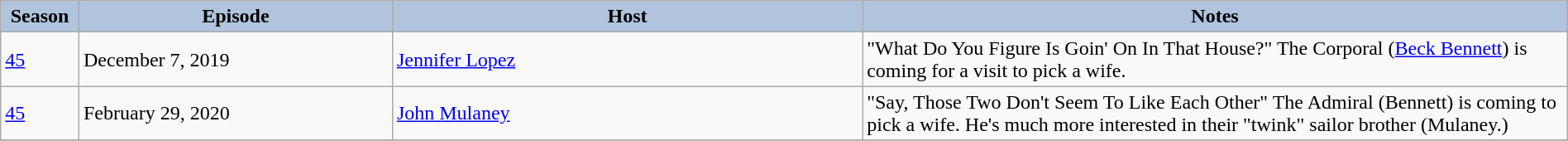<table class="wikitable" style="width:100%;">
<tr>
<th style="background:#B0C4DE;" width="5%">Season</th>
<th style="background:#B0C4DE;" width="20%">Episode</th>
<th style="background:#B0C4DE;" width="30%">Host</th>
<th style="background:#B0C4DE;" width="45%">Notes</th>
</tr>
<tr>
<td><a href='#'>45</a></td>
<td>December 7, 2019</td>
<td><a href='#'>Jennifer Lopez</a></td>
<td>"What Do You Figure Is Goin' On In That House?" The Corporal (<a href='#'>Beck Bennett</a>) is coming for a visit to pick a wife.</td>
</tr>
<tr>
<td><a href='#'>45</a></td>
<td>February 29, 2020</td>
<td><a href='#'>John Mulaney</a></td>
<td>"Say, Those Two Don't Seem To Like Each Other" The Admiral (Bennett) is coming to pick a wife. He's much more interested in their "twink" sailor brother (Mulaney.) </td>
</tr>
<tr>
</tr>
</table>
